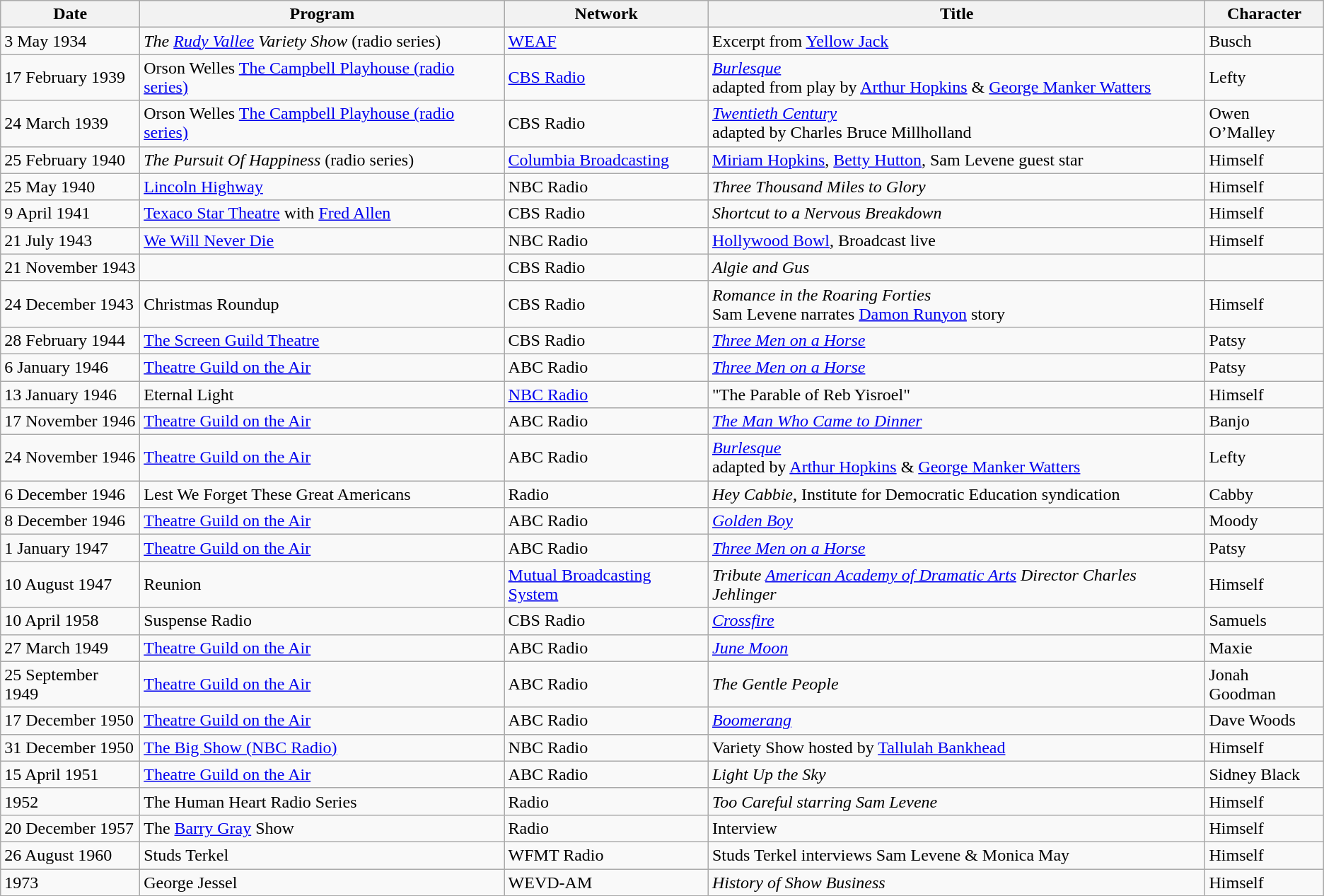<table class="wikitable">
<tr>
<th>Date</th>
<th>Program</th>
<th>Network</th>
<th>Title</th>
<th>Character</th>
</tr>
<tr>
<td>3 May 1934</td>
<td><em>The <a href='#'>Rudy Vallee</a> Variety Show</em> (radio series)</td>
<td><a href='#'>WEAF</a></td>
<td>Excerpt from <a href='#'>Yellow Jack</a></td>
<td>Busch</td>
</tr>
<tr>
<td>17 February 1939</td>
<td>Orson Welles <a href='#'>The Campbell Playhouse (radio series)</a></td>
<td><a href='#'>CBS Radio</a></td>
<td><em><a href='#'>Burlesque</a></em> <br>adapted from play by <a href='#'>Arthur Hopkins</a> & <a href='#'>George Manker Watters</a></td>
<td>Lefty</td>
</tr>
<tr>
<td>24 March 1939</td>
<td>Orson Welles <a href='#'>The Campbell Playhouse (radio series)</a></td>
<td>CBS Radio</td>
<td><em><a href='#'>Twentieth Century</a></em><br>adapted by Charles Bruce Millholland</td>
<td>Owen O’Malley</td>
</tr>
<tr>
<td>25 February 1940</td>
<td><em>The Pursuit Of Happiness</em> (radio series)</td>
<td><a href='#'>Columbia Broadcasting</a></td>
<td><a href='#'>Miriam Hopkins</a>, <a href='#'>Betty Hutton</a>, Sam Levene guest star</td>
<td>Himself</td>
</tr>
<tr>
<td>25 May 1940</td>
<td><a href='#'>Lincoln Highway</a></td>
<td>NBC Radio</td>
<td><em>Three Thousand Miles to Glory</em></td>
<td>Himself</td>
</tr>
<tr>
<td>9 April 1941</td>
<td><a href='#'>Texaco Star Theatre</a> with <a href='#'>Fred Allen</a></td>
<td>CBS Radio</td>
<td><em>Shortcut to a Nervous Breakdown</em></td>
<td>Himself</td>
</tr>
<tr>
<td>21 July 1943</td>
<td><a href='#'>We Will Never Die</a></td>
<td>NBC Radio</td>
<td><a href='#'>Hollywood Bowl</a>, Broadcast live</td>
<td>Himself</td>
</tr>
<tr>
<td>21 November 1943</td>
<td></td>
<td>CBS Radio</td>
<td><em>Algie and Gus</em></td>
<td></td>
</tr>
<tr>
<td>24 December 1943</td>
<td>Christmas Roundup</td>
<td>CBS Radio</td>
<td><em>Romance in the Roaring Forties</em> <br>Sam Levene narrates <a href='#'>Damon Runyon</a> story</td>
<td>Himself</td>
</tr>
<tr>
<td>28 February 1944</td>
<td><a href='#'>The Screen Guild Theatre</a></td>
<td>CBS Radio</td>
<td><em><a href='#'>Three Men on a Horse</a></em></td>
<td>Patsy</td>
</tr>
<tr>
<td>6 January 1946</td>
<td><a href='#'>Theatre Guild on the Air</a></td>
<td>ABC Radio</td>
<td><em><a href='#'>Three Men on a Horse</a></em></td>
<td>Patsy</td>
</tr>
<tr>
<td>13 January 1946</td>
<td>Eternal Light</td>
<td><a href='#'>NBC Radio</a></td>
<td>"The Parable of Reb Yisroel"</td>
<td>Himself</td>
</tr>
<tr>
<td>17 November 1946</td>
<td><a href='#'>Theatre Guild on the Air</a></td>
<td>ABC Radio</td>
<td><em><a href='#'>The Man Who Came to Dinner</a></em></td>
<td>Banjo</td>
</tr>
<tr>
<td>24 November 1946</td>
<td><a href='#'>Theatre Guild on the Air</a></td>
<td>ABC Radio</td>
<td><em><a href='#'>Burlesque</a></em> <br>adapted by <a href='#'>Arthur Hopkins</a> & <a href='#'>George Manker Watters</a></td>
<td>Lefty</td>
</tr>
<tr>
<td>6 December 1946</td>
<td>Lest We Forget These Great Americans</td>
<td>Radio</td>
<td><em>Hey Cabbie</em>, Institute for Democratic Education syndication</td>
<td>Cabby</td>
</tr>
<tr>
<td>8 December 1946</td>
<td><a href='#'>Theatre Guild on the Air</a></td>
<td>ABC Radio</td>
<td><em><a href='#'>Golden Boy</a></em></td>
<td>Moody</td>
</tr>
<tr>
<td>1 January 1947</td>
<td><a href='#'>Theatre Guild on the Air</a></td>
<td>ABC Radio</td>
<td><em><a href='#'>Three Men on a Horse</a></em></td>
<td>Patsy</td>
</tr>
<tr>
<td>10 August 1947</td>
<td>Reunion</td>
<td><a href='#'>Mutual Broadcasting System</a></td>
<td><em>Tribute <a href='#'>American Academy of Dramatic Arts</a> Director Charles Jehlinger</em></td>
<td>Himself</td>
</tr>
<tr>
<td>10 April 1958</td>
<td>Suspense Radio</td>
<td>CBS Radio</td>
<td><em><a href='#'>Crossfire</a></em></td>
<td>Samuels</td>
</tr>
<tr>
<td>27 March 1949</td>
<td><a href='#'>Theatre Guild on the Air</a></td>
<td>ABC Radio</td>
<td><em><a href='#'>June Moon</a></em></td>
<td>Maxie</td>
</tr>
<tr>
<td>25 September 1949</td>
<td><a href='#'>Theatre Guild on the Air</a></td>
<td>ABC Radio</td>
<td><em>The Gentle People</em></td>
<td>Jonah Goodman</td>
</tr>
<tr>
<td>17 December 1950</td>
<td><a href='#'>Theatre Guild on the Air</a></td>
<td>ABC Radio</td>
<td><em><a href='#'>Boomerang</a></em></td>
<td>Dave Woods</td>
</tr>
<tr>
<td>31 December 1950</td>
<td><a href='#'>The Big Show (NBC Radio)</a></td>
<td>NBC Radio</td>
<td>Variety Show hosted by <a href='#'>Tallulah Bankhead</a></td>
<td>Himself</td>
</tr>
<tr>
<td>15 April 1951</td>
<td><a href='#'>Theatre Guild on the Air</a></td>
<td>ABC Radio</td>
<td><em>Light Up the Sky</em></td>
<td>Sidney Black</td>
</tr>
<tr>
<td>1952</td>
<td>The Human Heart Radio Series</td>
<td>Radio</td>
<td><em>Too Careful starring Sam Levene</em></td>
<td>Himself</td>
</tr>
<tr>
<td>20 December 1957</td>
<td>The <a href='#'>Barry Gray</a> Show</td>
<td>Radio</td>
<td>Interview</td>
<td>Himself</td>
</tr>
<tr>
<td>26 August 1960</td>
<td>Studs Terkel</td>
<td>WFMT Radio</td>
<td>Studs Terkel interviews Sam Levene & Monica May</td>
<td>Himself</td>
</tr>
<tr>
<td>1973</td>
<td>George Jessel</td>
<td>WEVD-AM</td>
<td><em>History of Show Business</em></td>
<td>Himself</td>
</tr>
</table>
